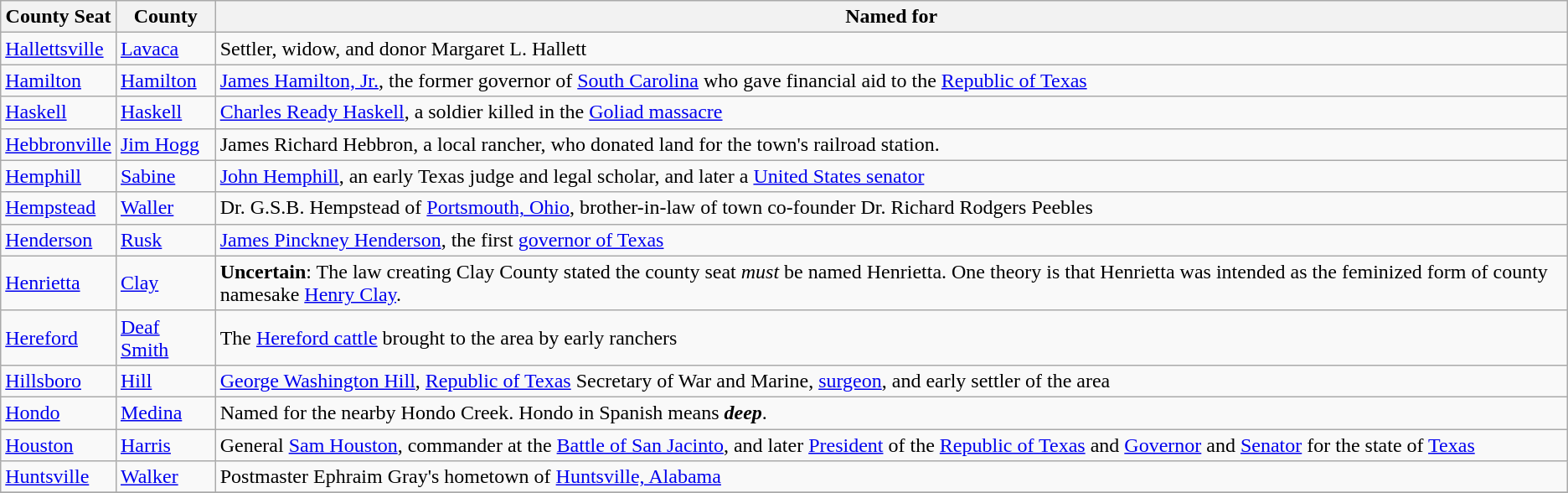<table class="wikitable">
<tr>
<th>County Seat</th>
<th>County</th>
<th>Named for</th>
</tr>
<tr valign="top">
<td><a href='#'>Hallettsville</a></td>
<td><a href='#'>Lavaca</a></td>
<td>Settler, widow, and donor Margaret L. Hallett</td>
</tr>
<tr>
<td><a href='#'>Hamilton</a></td>
<td><a href='#'>Hamilton</a></td>
<td><a href='#'>James Hamilton, Jr.</a>, the former governor of <a href='#'>South Carolina</a> who gave financial aid to the <a href='#'>Republic of Texas</a></td>
</tr>
<tr>
<td><a href='#'>Haskell</a></td>
<td><a href='#'>Haskell</a></td>
<td><a href='#'>Charles Ready Haskell</a>, a soldier killed in the <a href='#'>Goliad massacre</a></td>
</tr>
<tr>
<td><a href='#'>Hebbronville</a></td>
<td><a href='#'>Jim Hogg</a></td>
<td>James Richard Hebbron, a local rancher, who donated land for the town's railroad station.</td>
</tr>
<tr>
<td><a href='#'>Hemphill</a></td>
<td><a href='#'>Sabine</a></td>
<td><a href='#'>John Hemphill</a>, an early Texas judge and legal scholar, and later a <a href='#'>United States senator</a></td>
</tr>
<tr>
<td><a href='#'>Hempstead</a></td>
<td><a href='#'>Waller</a></td>
<td>Dr. G.S.B. Hempstead of <a href='#'>Portsmouth, Ohio</a>, brother-in-law of town co-founder Dr. Richard Rodgers Peebles</td>
</tr>
<tr>
<td><a href='#'>Henderson</a></td>
<td><a href='#'>Rusk</a></td>
<td><a href='#'>James Pinckney Henderson</a>, the first <a href='#'>governor of Texas</a></td>
</tr>
<tr>
<td><a href='#'>Henrietta</a></td>
<td><a href='#'>Clay</a></td>
<td><strong>Uncertain</strong>: The law creating Clay County stated the county seat <em>must</em> be named Henrietta. One theory is that Henrietta was intended as the feminized form of county namesake <a href='#'>Henry Clay</a>.</td>
</tr>
<tr>
<td><a href='#'>Hereford</a></td>
<td><a href='#'>Deaf Smith</a></td>
<td>The <a href='#'>Hereford cattle</a> brought to the area by early ranchers</td>
</tr>
<tr>
<td><a href='#'>Hillsboro</a></td>
<td><a href='#'>Hill</a></td>
<td><a href='#'>George Washington Hill</a>, <a href='#'>Republic of Texas</a> Secretary of War and Marine, <a href='#'>surgeon</a>, and early settler of the area</td>
</tr>
<tr>
<td><a href='#'>Hondo</a></td>
<td><a href='#'>Medina</a></td>
<td>Named for the nearby Hondo Creek.  Hondo in Spanish means <strong><em>deep</em></strong>.</td>
</tr>
<tr>
<td><a href='#'>Houston</a></td>
<td><a href='#'>Harris</a></td>
<td>General <a href='#'>Sam Houston</a>, commander at the <a href='#'>Battle of San Jacinto</a>, and later <a href='#'>President</a> of the <a href='#'>Republic of Texas</a> and <a href='#'>Governor</a> and <a href='#'>Senator</a> for the state of <a href='#'>Texas</a></td>
</tr>
<tr>
<td><a href='#'>Huntsville</a></td>
<td><a href='#'>Walker</a></td>
<td>Postmaster Ephraim Gray's hometown of <a href='#'>Huntsville, Alabama</a></td>
</tr>
<tr>
</tr>
</table>
